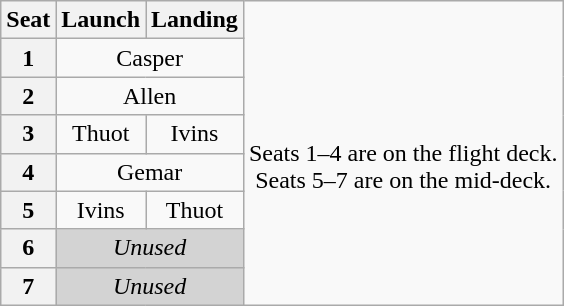<table class="wikitable" style="text-align:center">
<tr>
<th>Seat</th>
<th>Launch</th>
<th>Landing</th>
<td rowspan=8><br>Seats 1–4 are on the flight deck.<br>Seats 5–7 are on the mid-deck.</td>
</tr>
<tr>
<th>1</th>
<td colspan=2>Casper</td>
</tr>
<tr>
<th>2</th>
<td colspan=2>Allen</td>
</tr>
<tr>
<th>3</th>
<td>Thuot</td>
<td>Ivins</td>
</tr>
<tr>
<th>4</th>
<td colspan=2>Gemar</td>
</tr>
<tr>
<th>5</th>
<td>Ivins</td>
<td>Thuot</td>
</tr>
<tr>
<th>6</th>
<td colspan=2 style="background-color:lightgray"><em>Unused</em></td>
</tr>
<tr>
<th>7</th>
<td colspan=2 style="background-color:lightgray"><em>Unused</em></td>
</tr>
</table>
